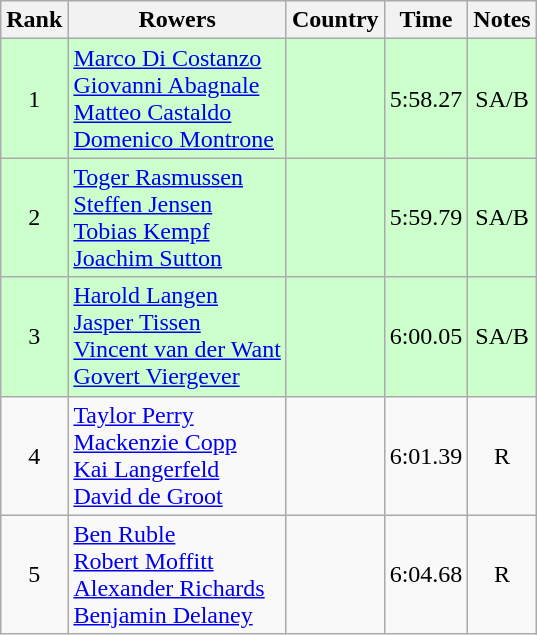<table class="wikitable" style="text-align:center">
<tr>
<th>Rank</th>
<th>Rowers</th>
<th>Country</th>
<th>Time</th>
<th>Notes</th>
</tr>
<tr bgcolor=ccffcc>
<td>1</td>
<td align="left"><a href='#'>Marco Di Costanzo</a><br><a href='#'>Giovanni Abagnale</a><br><a href='#'>Matteo Castaldo</a><br><a href='#'>Domenico Montrone</a></td>
<td align="left"></td>
<td>5:58.27</td>
<td>SA/B</td>
</tr>
<tr bgcolor=ccffcc>
<td>2</td>
<td align="left"><a href='#'>Toger Rasmussen</a><br><a href='#'>Steffen Jensen</a><br><a href='#'>Tobias Kempf</a><br><a href='#'>Joachim Sutton</a></td>
<td align="left"></td>
<td>5:59.79</td>
<td>SA/B</td>
</tr>
<tr bgcolor=ccffcc>
<td>3</td>
<td align="left"><a href='#'>Harold Langen</a><br><a href='#'>Jasper Tissen</a><br><a href='#'>Vincent van der Want</a><br><a href='#'>Govert Viergever</a></td>
<td align="left"></td>
<td>6:00.05</td>
<td>SA/B</td>
</tr>
<tr>
<td>4</td>
<td align="left"><a href='#'>Taylor Perry</a><br><a href='#'>Mackenzie Copp</a><br><a href='#'>Kai Langerfeld</a><br><a href='#'>David de Groot</a></td>
<td align="left"></td>
<td>6:01.39</td>
<td>R</td>
</tr>
<tr>
<td>5</td>
<td align="left"><a href='#'>Ben Ruble</a><br><a href='#'>Robert Moffitt</a><br><a href='#'>Alexander Richards</a><br><a href='#'>Benjamin Delaney</a></td>
<td align="left"></td>
<td>6:04.68</td>
<td>R</td>
</tr>
</table>
